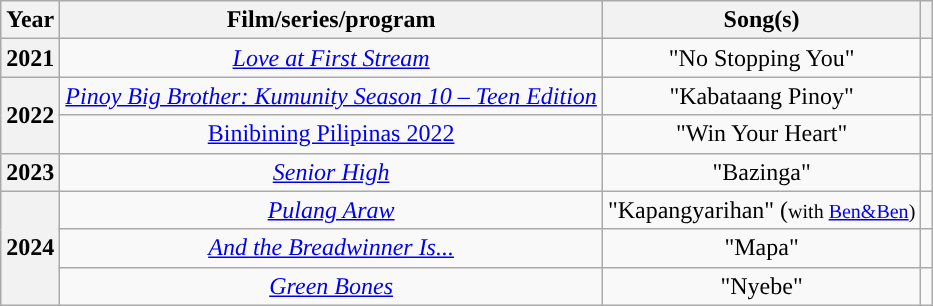<table class="wikitable plainrowheaders" style="text-align:center;">
<tr>
<th scope="col">Year</th>
<th scope="col">Film/series/program</th>
<th scope="col">Song(s)</th>
<th scope="col"></th>
</tr>
<tr>
<th scope=row>2021</th>
<td><em><a href='#'>Love at First Stream</a></em></td>
<td>"No Stopping You" </td>
<td></td>
</tr>
<tr>
<th scope=row rowspan="2">2022</th>
<td><em><a href='#'>Pinoy Big Brother: Kumunity Season 10 – Teen Edition</a></em></td>
<td>"Kabataang Pinoy" </td>
<td></td>
</tr>
<tr>
<td><a href='#'>Binibining Pilipinas 2022</a></td>
<td>"Win Your Heart"</td>
<td></td>
</tr>
<tr>
<th scope=row>2023</th>
<td><em><a href='#'>Senior High</a></em></td>
<td>"Bazinga"</td>
<td></td>
</tr>
<tr>
<th rowspan="3" scope="row">2024</th>
<td><em><a href='#'>Pulang Araw</a></em></td>
<td>"Kapangyarihan" (<small>with <a href='#'>Ben&Ben</a>)</small></td>
<td></td>
</tr>
<tr>
<td><em><a href='#'>And the Breadwinner Is...</a></em></td>
<td>"Mapa"</td>
<td></td>
</tr>
<tr>
<td><em><a href='#'>Green Bones</a></em></td>
<td>"Nyebe"</td>
<td></td>
</tr>
</table>
